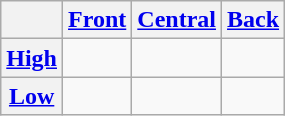<table class="wikitable" style="text-align:center">
<tr>
<th></th>
<th><a href='#'>Front</a></th>
<th><a href='#'>Central</a></th>
<th><a href='#'>Back</a></th>
</tr>
<tr align="center">
<th><a href='#'>High</a></th>
<td> </td>
<td> </td>
<td> </td>
</tr>
<tr align="center">
<th><a href='#'>Low</a></th>
<td></td>
<td> </td>
<td></td>
</tr>
</table>
